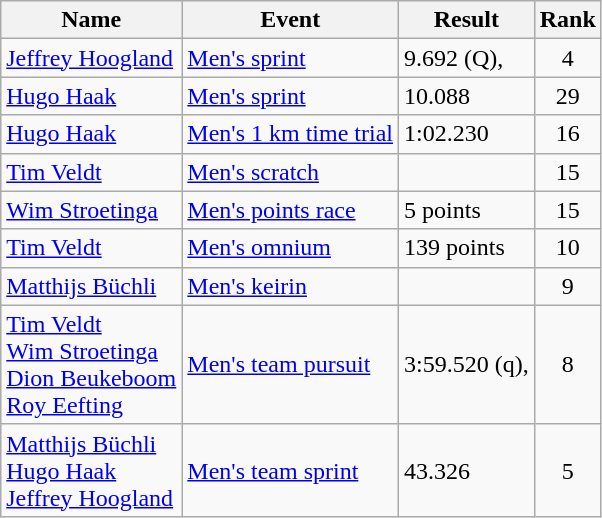<table class="wikitable sortable">
<tr>
<th>Name</th>
<th>Event</th>
<th>Result</th>
<th>Rank</th>
</tr>
<tr>
<td><a href='#'>Jeffrey Hoogland</a></td>
<td><a href='#'>Men's sprint</a></td>
<td>9.692 (Q),</td>
<td align=center>4</td>
</tr>
<tr>
<td><a href='#'>Hugo Haak</a></td>
<td><a href='#'>Men's sprint</a></td>
<td>10.088</td>
<td align=center>29</td>
</tr>
<tr>
<td><a href='#'>Hugo Haak</a></td>
<td><a href='#'>Men's 1 km time trial</a></td>
<td>1:02.230</td>
<td align=center>16</td>
</tr>
<tr>
<td><a href='#'>Tim Veldt</a></td>
<td><a href='#'>Men's scratch</a></td>
<td></td>
<td align=center>15</td>
</tr>
<tr>
<td><a href='#'>Wim Stroetinga</a></td>
<td><a href='#'>Men's points race</a></td>
<td>5 points</td>
<td align=center>15</td>
</tr>
<tr>
<td><a href='#'>Tim Veldt</a></td>
<td><a href='#'>Men's omnium</a></td>
<td>139 points</td>
<td align=center>10</td>
</tr>
<tr>
<td><a href='#'>Matthijs Büchli</a></td>
<td><a href='#'>Men's keirin</a></td>
<td></td>
<td align=center>9</td>
</tr>
<tr>
<td><a href='#'>Tim Veldt</a><br><a href='#'>Wim Stroetinga</a><br><a href='#'>Dion Beukeboom</a><br><a href='#'>Roy Eefting</a></td>
<td><a href='#'>Men's team pursuit</a></td>
<td>3:59.520 (q),</td>
<td align=center>8</td>
</tr>
<tr>
<td><a href='#'>Matthijs Büchli</a><br><a href='#'>Hugo Haak</a><br><a href='#'>Jeffrey Hoogland</a></td>
<td><a href='#'>Men's team sprint</a></td>
<td>43.326</td>
<td align=center>5</td>
</tr>
</table>
